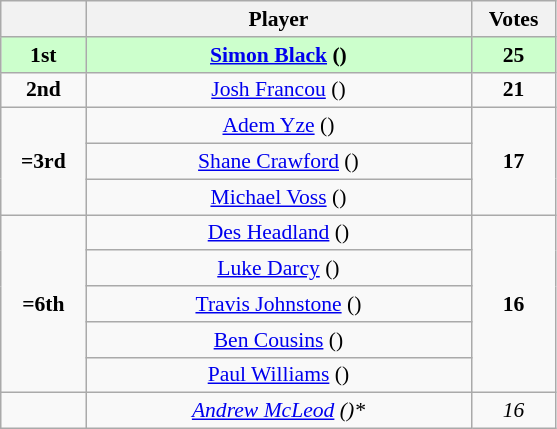<table class="wikitable" style="text-align: center; font-size: 90%;">
<tr>
<th width="50"></th>
<th width="250">Player</th>
<th width="50">Votes</th>
</tr>
<tr style="background: #CCFFCC;">
<td><strong>1st</strong></td>
<td><strong><a href='#'>Simon Black</a> ()</strong></td>
<td><strong>25</strong></td>
</tr>
<tr>
<td><strong>2nd</strong></td>
<td><a href='#'>Josh Francou</a> ()</td>
<td><strong>21</strong></td>
</tr>
<tr>
<td rowspan=3><strong>=3rd</strong></td>
<td><a href='#'>Adem Yze</a> ()</td>
<td rowspan=3><strong>17</strong></td>
</tr>
<tr>
<td><a href='#'>Shane Crawford</a> ()</td>
</tr>
<tr>
<td><a href='#'>Michael Voss</a> ()</td>
</tr>
<tr>
<td rowspan=5><strong>=6th</strong></td>
<td><a href='#'>Des Headland</a> ()</td>
<td rowspan=5><strong>16</strong></td>
</tr>
<tr>
<td><a href='#'>Luke Darcy</a> ()</td>
</tr>
<tr>
<td><a href='#'>Travis Johnstone</a> ()</td>
</tr>
<tr>
<td><a href='#'>Ben Cousins</a> ()</td>
</tr>
<tr>
<td><a href='#'>Paul Williams</a> ()</td>
</tr>
<tr>
<td></td>
<td><em><a href='#'>Andrew McLeod</a> ()*</em></td>
<td><em>16</em></td>
</tr>
</table>
